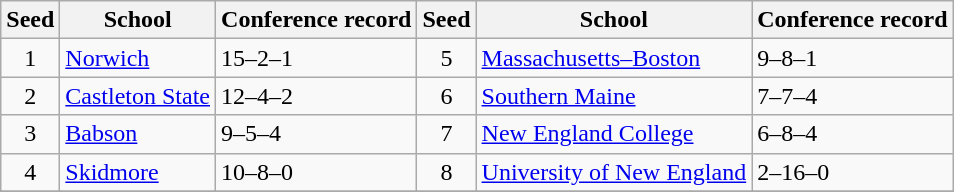<table class="wikitable">
<tr>
<th>Seed</th>
<th>School</th>
<th>Conference record</th>
<th>Seed</th>
<th>School</th>
<th>Conference record</th>
</tr>
<tr>
<td align=center>1</td>
<td><a href='#'>Norwich</a></td>
<td>15–2–1</td>
<td align=center>5</td>
<td><a href='#'>Massachusetts–Boston</a></td>
<td>9–8–1</td>
</tr>
<tr>
<td align=center>2</td>
<td><a href='#'>Castleton State</a></td>
<td>12–4–2</td>
<td align=center>6</td>
<td><a href='#'>Southern Maine</a></td>
<td>7–7–4</td>
</tr>
<tr>
<td align=center>3</td>
<td><a href='#'>Babson</a></td>
<td>9–5–4</td>
<td align=center>7</td>
<td><a href='#'>New England College</a></td>
<td>6–8–4</td>
</tr>
<tr>
<td align=center>4</td>
<td><a href='#'>Skidmore</a></td>
<td>10–8–0</td>
<td align=center>8</td>
<td><a href='#'>University of New England</a></td>
<td>2–16–0</td>
</tr>
<tr>
</tr>
</table>
